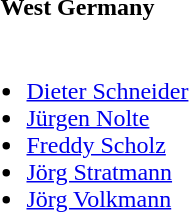<table>
<tr>
<th>West Germany</th>
</tr>
<tr>
<td><br><ul><li><a href='#'>Dieter Schneider</a></li><li><a href='#'>Jürgen Nolte</a></li><li><a href='#'>Freddy Scholz</a></li><li><a href='#'>Jörg Stratmann</a></li><li><a href='#'>Jörg Volkmann</a></li></ul></td>
</tr>
</table>
